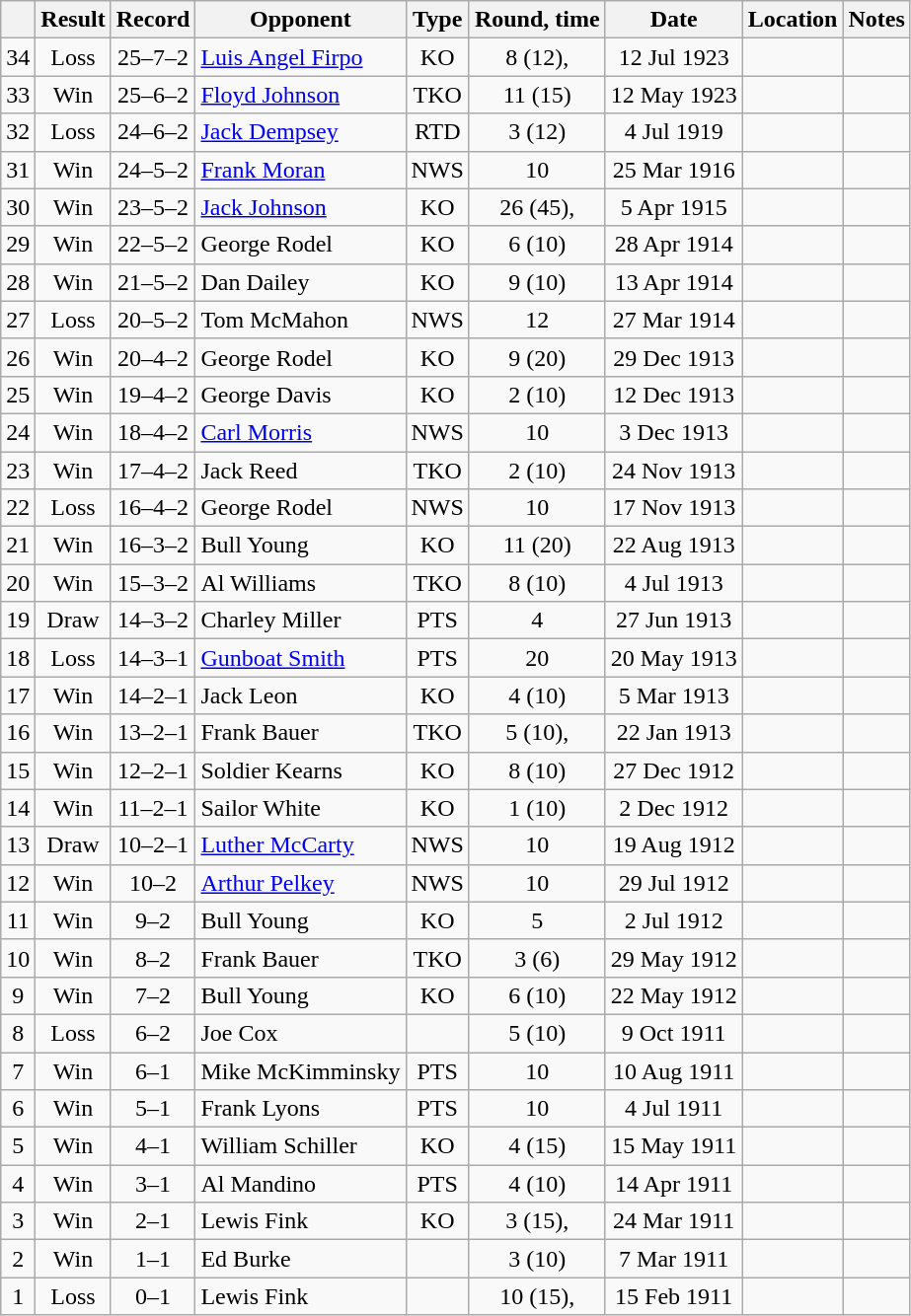<table class="wikitable" style="text-align:center">
<tr>
<th></th>
<th>Result</th>
<th>Record</th>
<th>Opponent</th>
<th>Type</th>
<th>Round, time</th>
<th>Date</th>
<th>Location</th>
<th>Notes</th>
</tr>
<tr>
<td>34</td>
<td>Loss</td>
<td>25–7–2</td>
<td style="text-align:left;"><a href='#'>Luis Angel Firpo</a></td>
<td>KO</td>
<td>8 (12), </td>
<td>12 Jul 1923</td>
<td style="text-align:left;"></td>
<td style="text-align:left;"></td>
</tr>
<tr>
<td>33</td>
<td>Win</td>
<td>25–6–2</td>
<td style="text-align:left;"><a href='#'>Floyd Johnson</a></td>
<td>TKO</td>
<td>11 (15)</td>
<td>12 May 1923</td>
<td style="text-align:left;"></td>
<td style="text-align:left;"></td>
</tr>
<tr>
<td>32</td>
<td>Loss</td>
<td>24–6–2</td>
<td style="text-align:left;"><a href='#'>Jack Dempsey</a></td>
<td>RTD</td>
<td>3 (12)</td>
<td>4 Jul 1919</td>
<td style="text-align:left;"></td>
<td style="text-align:left;"></td>
</tr>
<tr>
<td>31</td>
<td>Win</td>
<td>24–5–2</td>
<td style="text-align:left;"><a href='#'>Frank Moran</a></td>
<td>NWS</td>
<td>10</td>
<td>25 Mar 1916</td>
<td style="text-align:left;"></td>
<td style="text-align:left;"></td>
</tr>
<tr>
<td>30</td>
<td>Win</td>
<td>23–5–2</td>
<td style="text-align:left;"><a href='#'>Jack Johnson</a></td>
<td>KO</td>
<td>26 (45), </td>
<td>5 Apr 1915</td>
<td style="text-align:left;"></td>
<td style="text-align:left;"></td>
</tr>
<tr>
<td>29</td>
<td>Win</td>
<td>22–5–2</td>
<td style="text-align:left;">George Rodel</td>
<td>KO</td>
<td>6 (10)</td>
<td>28 Apr 1914</td>
<td style="text-align:left;"></td>
<td style="text-align:left;"></td>
</tr>
<tr>
<td>28</td>
<td>Win</td>
<td>21–5–2</td>
<td style="text-align:left;">Dan Dailey</td>
<td>KO</td>
<td>9 (10)</td>
<td>13 Apr 1914</td>
<td style="text-align:left;"></td>
<td style="text-align:left;"></td>
</tr>
<tr>
<td>27</td>
<td>Loss</td>
<td>20–5–2</td>
<td style="text-align:left;">Tom McMahon</td>
<td>NWS</td>
<td>12</td>
<td>27 Mar 1914</td>
<td style="text-align:left;"></td>
<td style="text-align:left;"></td>
</tr>
<tr>
<td>26</td>
<td>Win</td>
<td>20–4–2</td>
<td style="text-align:left;">George Rodel</td>
<td>KO</td>
<td>9 (20)</td>
<td>29 Dec 1913</td>
<td style="text-align:left;"></td>
<td style="text-align:left;"></td>
</tr>
<tr>
<td>25</td>
<td>Win</td>
<td>19–4–2</td>
<td style="text-align:left;">George Davis</td>
<td>KO</td>
<td>2 (10)</td>
<td>12 Dec 1913</td>
<td style="text-align:left;"></td>
<td style="text-align:left;"></td>
</tr>
<tr>
<td>24</td>
<td>Win</td>
<td>18–4–2</td>
<td style="text-align:left;"><a href='#'>Carl Morris</a></td>
<td>NWS</td>
<td>10</td>
<td>3 Dec 1913</td>
<td style="text-align:left;"></td>
<td style="text-align:left;"></td>
</tr>
<tr>
<td>23</td>
<td>Win</td>
<td>17–4–2</td>
<td style="text-align:left;">Jack Reed</td>
<td>TKO</td>
<td>2 (10)</td>
<td>24 Nov 1913</td>
<td style="text-align:left;"></td>
<td style="text-align:left;"></td>
</tr>
<tr>
<td>22</td>
<td>Loss</td>
<td>16–4–2</td>
<td style="text-align:left;">George Rodel</td>
<td>NWS</td>
<td>10</td>
<td>17 Nov 1913</td>
<td style="text-align:left;"></td>
<td style="text-align:left;"></td>
</tr>
<tr>
<td>21</td>
<td>Win</td>
<td>16–3–2</td>
<td style="text-align:left;">Bull Young</td>
<td>KO</td>
<td>11 (20)</td>
<td>22 Aug 1913</td>
<td style="text-align:left;"></td>
<td style="text-align:left;"></td>
</tr>
<tr>
<td>20</td>
<td>Win</td>
<td>15–3–2</td>
<td style="text-align:left;">Al Williams</td>
<td>TKO</td>
<td>8 (10)</td>
<td>4 Jul 1913</td>
<td style="text-align:left;"></td>
<td style="text-align:left;"></td>
</tr>
<tr>
<td>19</td>
<td>Draw</td>
<td>14–3–2</td>
<td style="text-align:left;">Charley Miller</td>
<td>PTS</td>
<td>4</td>
<td>27 Jun 1913</td>
<td style="text-align:left;"></td>
<td style="text-align:left;"></td>
</tr>
<tr>
<td>18</td>
<td>Loss</td>
<td>14–3–1</td>
<td style="text-align:left;"><a href='#'>Gunboat Smith</a></td>
<td>PTS</td>
<td>20</td>
<td>20 May 1913</td>
<td style="text-align:left;"></td>
<td style="text-align:left;"></td>
</tr>
<tr>
<td>17</td>
<td>Win</td>
<td>14–2–1</td>
<td style="text-align:left;">Jack Leon</td>
<td>KO</td>
<td>4 (10)</td>
<td>5 Mar 1913</td>
<td style="text-align:left;"></td>
<td style="text-align:left;"></td>
</tr>
<tr>
<td>16</td>
<td>Win</td>
<td>13–2–1</td>
<td style="text-align:left;">Frank Bauer</td>
<td>TKO</td>
<td>5 (10), </td>
<td>22 Jan 1913</td>
<td style="text-align:left;"></td>
<td style="text-align:left;"></td>
</tr>
<tr>
<td>15</td>
<td>Win</td>
<td>12–2–1</td>
<td style="text-align:left;">Soldier Kearns</td>
<td>KO</td>
<td>8 (10)</td>
<td>27 Dec 1912</td>
<td style="text-align:left;"></td>
<td style="text-align:left;"></td>
</tr>
<tr>
<td>14</td>
<td>Win</td>
<td>11–2–1</td>
<td style="text-align:left;">Sailor White</td>
<td>KO</td>
<td>1 (10)</td>
<td>2 Dec 1912</td>
<td style="text-align:left;"></td>
<td style="text-align:left;"></td>
</tr>
<tr>
<td>13</td>
<td>Draw</td>
<td>10–2–1</td>
<td style="text-align:left;"><a href='#'>Luther McCarty</a></td>
<td>NWS</td>
<td>10</td>
<td>19 Aug 1912</td>
<td style="text-align:left;"></td>
<td style="text-align:left;"></td>
</tr>
<tr>
<td>12</td>
<td>Win</td>
<td>10–2</td>
<td style="text-align:left;"><a href='#'>Arthur Pelkey</a></td>
<td>NWS</td>
<td>10</td>
<td>29 Jul 1912</td>
<td style="text-align:left;"></td>
<td></td>
</tr>
<tr>
<td>11</td>
<td>Win</td>
<td>9–2</td>
<td style="text-align:left;">Bull Young</td>
<td>KO</td>
<td>5</td>
<td>2 Jul 1912</td>
<td style="text-align:left;"></td>
<td></td>
</tr>
<tr>
<td>10</td>
<td>Win</td>
<td>8–2</td>
<td style="text-align:left;">Frank Bauer</td>
<td>TKO</td>
<td>3 (6)</td>
<td>29 May 1912</td>
<td style="text-align:left;"></td>
<td></td>
</tr>
<tr>
<td>9</td>
<td>Win</td>
<td>7–2</td>
<td style="text-align:left;">Bull Young</td>
<td>KO</td>
<td>6 (10)</td>
<td>22 May 1912</td>
<td style="text-align:left;"></td>
<td style="text-align:left;"></td>
</tr>
<tr>
<td>8</td>
<td>Loss</td>
<td>6–2</td>
<td style="text-align:left;">Joe Cox</td>
<td></td>
<td>5 (10)</td>
<td>9 Oct 1911</td>
<td style="text-align:left;"></td>
<td></td>
</tr>
<tr>
<td>7</td>
<td>Win</td>
<td>6–1</td>
<td style="text-align:left;">Mike McKimminsky</td>
<td>PTS</td>
<td>10</td>
<td>10 Aug 1911</td>
<td style="text-align:left;"></td>
<td></td>
</tr>
<tr>
<td>6</td>
<td>Win</td>
<td>5–1</td>
<td style="text-align:left;">Frank Lyons</td>
<td>PTS</td>
<td>10</td>
<td>4 Jul 1911</td>
<td style="text-align:left;"></td>
<td></td>
</tr>
<tr>
<td>5</td>
<td>Win</td>
<td>4–1</td>
<td style="text-align:left;">William Schiller</td>
<td>KO</td>
<td>4 (15)</td>
<td>15 May 1911</td>
<td style="text-align:left;"></td>
<td></td>
</tr>
<tr>
<td>4</td>
<td>Win</td>
<td>3–1</td>
<td style="text-align:left;">Al Mandino</td>
<td>PTS</td>
<td>4 (10)</td>
<td>14 Apr 1911</td>
<td style="text-align:left;"></td>
<td></td>
</tr>
<tr>
<td>3</td>
<td>Win</td>
<td>2–1</td>
<td style="text-align:left;">Lewis Fink</td>
<td>KO</td>
<td>3 (15), </td>
<td>24 Mar 1911</td>
<td style="text-align:left;"></td>
<td></td>
</tr>
<tr>
<td>2</td>
<td>Win</td>
<td>1–1</td>
<td style="text-align:left;">Ed Burke</td>
<td></td>
<td>3 (10)</td>
<td>7 Mar 1911</td>
<td style="text-align:left;"></td>
<td></td>
</tr>
<tr>
<td>1</td>
<td>Loss</td>
<td>0–1</td>
<td style="text-align:left;">Lewis Fink</td>
<td></td>
<td>10 (15), </td>
<td>15 Feb 1911</td>
<td style="text-align:left;"></td>
<td style="text-align:left;"></td>
</tr>
</table>
